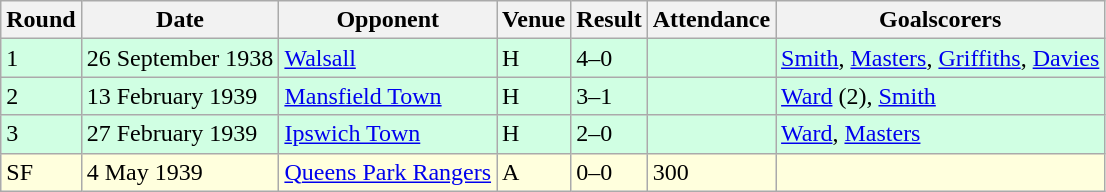<table class="wikitable">
<tr>
<th>Round</th>
<th>Date</th>
<th>Opponent</th>
<th>Venue</th>
<th>Result</th>
<th>Attendance</th>
<th>Goalscorers</th>
</tr>
<tr style="background-color: #d0ffe3;">
<td>1</td>
<td>26 September 1938</td>
<td><a href='#'>Walsall</a></td>
<td>H</td>
<td>4–0</td>
<td></td>
<td><a href='#'>Smith</a>, <a href='#'>Masters</a>, <a href='#'>Griffiths</a>, <a href='#'>Davies</a></td>
</tr>
<tr style="background-color: #d0ffe3;">
<td>2</td>
<td>13 February 1939</td>
<td><a href='#'>Mansfield Town</a></td>
<td>H</td>
<td>3–1</td>
<td></td>
<td><a href='#'>Ward</a> (2), <a href='#'>Smith</a></td>
</tr>
<tr style="background-color: #d0ffe3;">
<td>3</td>
<td>27 February 1939</td>
<td><a href='#'>Ipswich Town</a></td>
<td>H</td>
<td>2–0</td>
<td></td>
<td><a href='#'>Ward</a>, <a href='#'>Masters</a></td>
</tr>
<tr style="background:#ffd;">
<td>SF</td>
<td>4 May 1939</td>
<td><a href='#'>Queens Park Rangers</a></td>
<td>A</td>
<td>0–0</td>
<td>300</td>
<td></td>
</tr>
</table>
